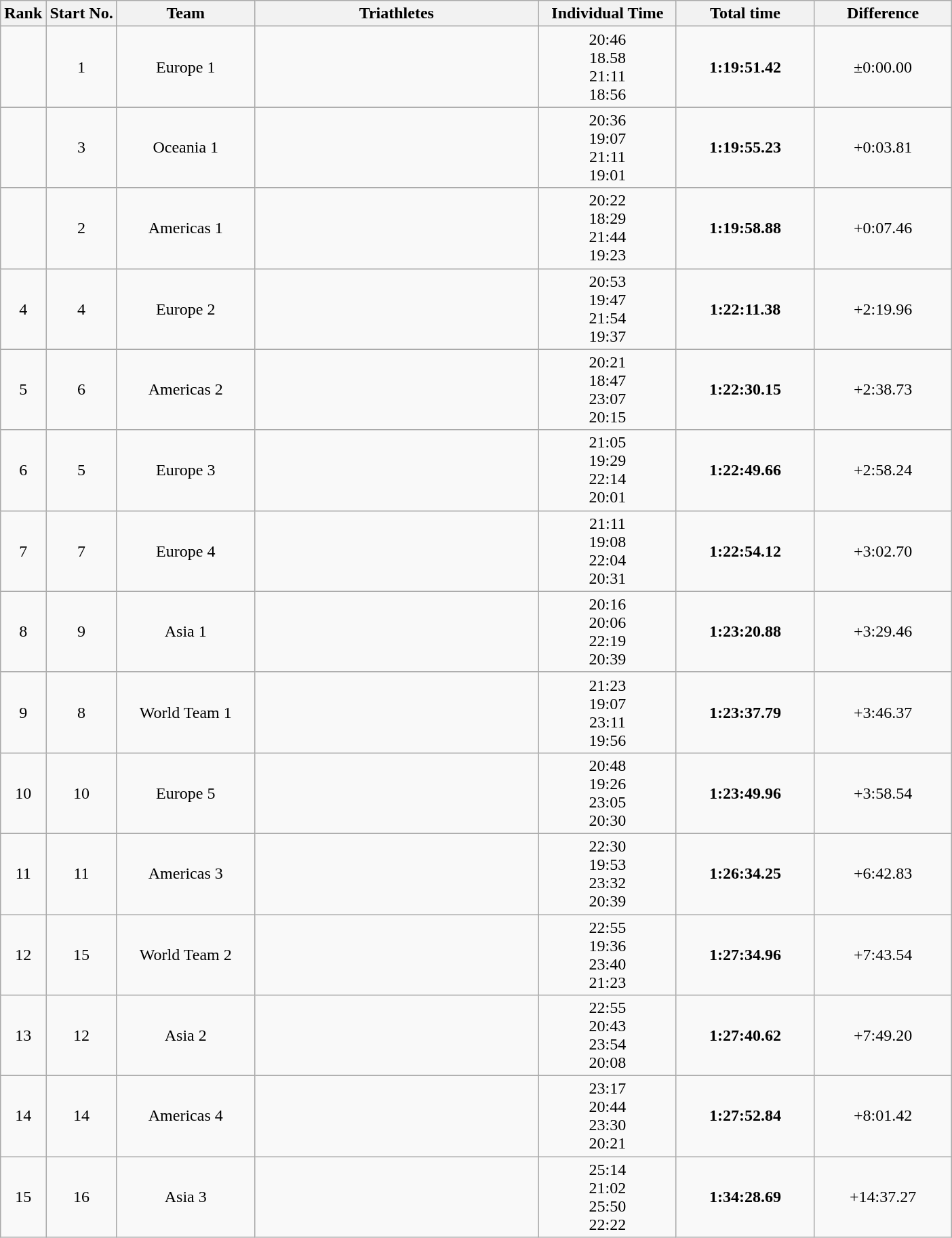<table class="wikitable" style="text-align:center">
<tr>
<th>Rank</th>
<th>Start No.</th>
<th style="width:8em">Team</th>
<th style="width:17em">Triathletes</th>
<th style="width:8em">Individual Time</th>
<th style="width:8em">Total time</th>
<th style="width:8em">Difference</th>
</tr>
<tr>
<td></td>
<td>1</td>
<td>Europe 1</td>
<td align=left><br><br><br></td>
<td>20:46<br>18.58<br>21:11<br>18:56</td>
<td><strong>1:19:51.42</strong></td>
<td>±0:00.00</td>
</tr>
<tr>
<td></td>
<td>3</td>
<td>Oceania 1</td>
<td align=left><br><br><br></td>
<td>20:36<br>19:07<br>21:11<br>19:01</td>
<td><strong>1:19:55.23</strong></td>
<td>+0:03.81</td>
</tr>
<tr>
<td></td>
<td>2</td>
<td>Americas 1</td>
<td align=left><br><br><br></td>
<td>20:22<br>18:29<br>21:44<br>19:23</td>
<td><strong>1:19:58.88</strong></td>
<td>+0:07.46</td>
</tr>
<tr>
<td>4</td>
<td>4</td>
<td>Europe 2</td>
<td align=left><br><br><br></td>
<td>20:53<br>19:47<br>21:54<br>19:37</td>
<td><strong>1:22:11.38</strong></td>
<td>+2:19.96</td>
</tr>
<tr>
<td>5</td>
<td>6</td>
<td>Americas 2</td>
<td align=left><br><br><br></td>
<td>20:21<br>18:47<br>23:07<br>20:15</td>
<td><strong>1:22:30.15</strong></td>
<td>+2:38.73</td>
</tr>
<tr>
<td>6</td>
<td>5</td>
<td>Europe 3</td>
<td align=left><br><br><br></td>
<td>21:05<br>19:29<br>22:14<br>20:01</td>
<td><strong>1:22:49.66</strong></td>
<td>+2:58.24</td>
</tr>
<tr>
<td>7</td>
<td>7</td>
<td>Europe 4</td>
<td align=left><br><br><br></td>
<td>21:11<br>19:08<br>22:04<br>20:31</td>
<td><strong>1:22:54.12</strong></td>
<td>+3:02.70</td>
</tr>
<tr>
<td>8</td>
<td>9</td>
<td>Asia 1</td>
<td align=left><br><br><br></td>
<td>20:16<br>20:06<br>22:19<br>20:39</td>
<td><strong>1:23:20.88</strong></td>
<td>+3:29.46</td>
</tr>
<tr>
<td>9</td>
<td>8</td>
<td>World Team 1</td>
<td align=left><br><br><br></td>
<td>21:23<br>19:07<br>23:11<br>19:56</td>
<td><strong>1:23:37.79</strong></td>
<td>+3:46.37</td>
</tr>
<tr>
<td>10</td>
<td>10</td>
<td>Europe 5</td>
<td align=left><br><br><br></td>
<td>20:48<br>19:26<br>23:05<br>20:30</td>
<td><strong>1:23:49.96</strong></td>
<td>+3:58.54</td>
</tr>
<tr>
<td>11</td>
<td>11</td>
<td>Americas 3</td>
<td align=left><br><br><br></td>
<td>22:30<br>19:53<br>23:32<br>20:39</td>
<td><strong>1:26:34.25</strong></td>
<td>+6:42.83</td>
</tr>
<tr>
<td>12</td>
<td>15</td>
<td>World Team 2</td>
<td align=left><br><br><br></td>
<td>22:55<br>19:36<br>23:40<br>21:23</td>
<td><strong>1:27:34.96</strong></td>
<td>+7:43.54</td>
</tr>
<tr>
<td>13</td>
<td>12</td>
<td>Asia 2</td>
<td align=left><br><br><br></td>
<td>22:55<br>20:43<br>23:54<br>20:08</td>
<td><strong>1:27:40.62</strong></td>
<td>+7:49.20</td>
</tr>
<tr>
<td>14</td>
<td>14</td>
<td>Americas 4</td>
<td align=left><br><br><br></td>
<td>23:17<br>20:44<br>23:30<br>20:21</td>
<td><strong>1:27:52.84</strong></td>
<td>+8:01.42</td>
</tr>
<tr>
<td>15</td>
<td>16</td>
<td>Asia 3</td>
<td align=left><br><br><br></td>
<td>25:14<br>21:02<br>25:50<br>22:22</td>
<td><strong>1:34:28.69</strong></td>
<td>+14:37.27</td>
</tr>
</table>
